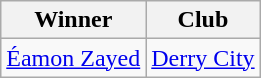<table class="wikitable" style="text-align:center">
<tr>
<th>Winner</th>
<th>Club</th>
</tr>
<tr>
<td align="left"> <a href='#'>Éamon Zayed</a></td>
<td align="left"><a href='#'>Derry City</a></td>
</tr>
</table>
